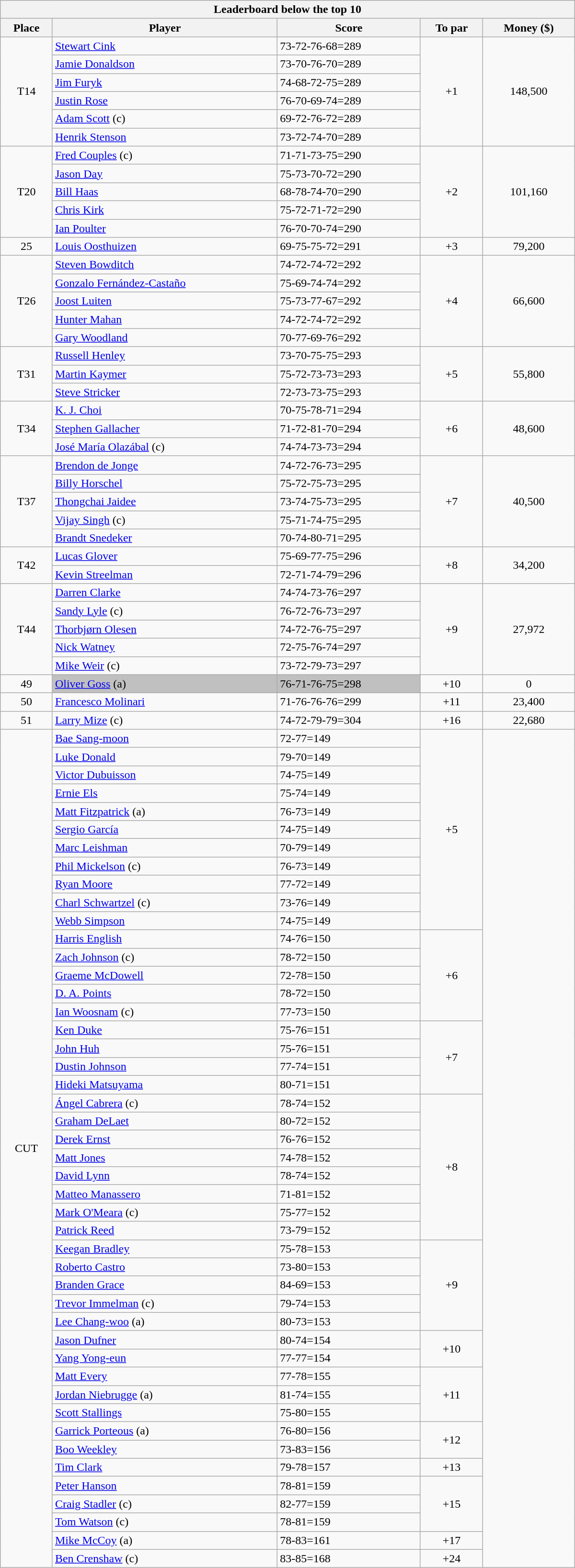<table class="collapsible collapsed wikitable" style="width:50em;margin-top:-1px;">
<tr>
<th scope="col" colspan="6">Leaderboard below the top 10</th>
</tr>
<tr>
<th>Place</th>
<th>Player</th>
<th>Score</th>
<th>To par</th>
<th>Money ($)</th>
</tr>
<tr>
<td rowspan=6 align=center>T14</td>
<td> <a href='#'>Stewart Cink</a></td>
<td>73-72-76-68=289</td>
<td rowspan=6 align=center>+1</td>
<td rowspan=6 align=center>148,500</td>
</tr>
<tr>
<td> <a href='#'>Jamie Donaldson</a></td>
<td>73-70-76-70=289</td>
</tr>
<tr>
<td> <a href='#'>Jim Furyk</a></td>
<td>74-68-72-75=289</td>
</tr>
<tr>
<td> <a href='#'>Justin Rose</a></td>
<td>76-70-69-74=289</td>
</tr>
<tr>
<td> <a href='#'>Adam Scott</a> (c)</td>
<td>69-72-76-72=289</td>
</tr>
<tr>
<td> <a href='#'>Henrik Stenson</a></td>
<td>73-72-74-70=289</td>
</tr>
<tr>
<td rowspan=5 align=center>T20</td>
<td> <a href='#'>Fred Couples</a> (c)</td>
<td>71-71-73-75=290</td>
<td rowspan=5 align=center>+2</td>
<td rowspan=5 align=center>101,160</td>
</tr>
<tr>
<td> <a href='#'>Jason Day</a></td>
<td>75-73-70-72=290</td>
</tr>
<tr>
<td> <a href='#'>Bill Haas</a></td>
<td>68-78-74-70=290</td>
</tr>
<tr>
<td> <a href='#'>Chris Kirk</a></td>
<td>75-72-71-72=290</td>
</tr>
<tr>
<td> <a href='#'>Ian Poulter</a></td>
<td>76-70-70-74=290</td>
</tr>
<tr>
<td align=center>25</td>
<td> <a href='#'>Louis Oosthuizen</a></td>
<td>69-75-75-72=291</td>
<td align=center>+3</td>
<td align=center>79,200</td>
</tr>
<tr>
<td rowspan=5 align=center>T26</td>
<td> <a href='#'>Steven Bowditch</a></td>
<td>74-72-74-72=292</td>
<td rowspan=5 align=center>+4</td>
<td rowspan=5 align=center>66,600</td>
</tr>
<tr>
<td> <a href='#'>Gonzalo Fernández-Castaño</a></td>
<td>75-69-74-74=292</td>
</tr>
<tr>
<td> <a href='#'>Joost Luiten</a></td>
<td>75-73-77-67=292</td>
</tr>
<tr>
<td> <a href='#'>Hunter Mahan</a></td>
<td>74-72-74-72=292</td>
</tr>
<tr>
<td> <a href='#'>Gary Woodland</a></td>
<td>70-77-69-76=292</td>
</tr>
<tr>
<td rowspan=3 align=center>T31</td>
<td> <a href='#'>Russell Henley</a></td>
<td>73-70-75-75=293</td>
<td rowspan=3 align=center>+5</td>
<td rowspan=3 align=center>55,800</td>
</tr>
<tr>
<td> <a href='#'>Martin Kaymer</a></td>
<td>75-72-73-73=293</td>
</tr>
<tr>
<td> <a href='#'>Steve Stricker</a></td>
<td>72-73-73-75=293</td>
</tr>
<tr>
<td rowspan=3 align=center>T34</td>
<td> <a href='#'>K. J. Choi</a></td>
<td>70-75-78-71=294</td>
<td rowspan=3 align=center>+6</td>
<td rowspan=3 align=center>48,600</td>
</tr>
<tr>
<td> <a href='#'>Stephen Gallacher</a></td>
<td>71-72-81-70=294</td>
</tr>
<tr>
<td> <a href='#'>José María Olazábal</a> (c)</td>
<td>74-74-73-73=294</td>
</tr>
<tr>
<td rowspan=5 align=center>T37</td>
<td> <a href='#'>Brendon de Jonge</a></td>
<td>74-72-76-73=295</td>
<td rowspan=5 align=center>+7</td>
<td rowspan=5 align=center>40,500</td>
</tr>
<tr>
<td> <a href='#'>Billy Horschel</a></td>
<td>75-72-75-73=295</td>
</tr>
<tr>
<td> <a href='#'>Thongchai Jaidee</a></td>
<td>73-74-75-73=295</td>
</tr>
<tr>
<td> <a href='#'>Vijay Singh</a> (c)</td>
<td>75-71-74-75=295</td>
</tr>
<tr>
<td> <a href='#'>Brandt Snedeker</a></td>
<td>70-74-80-71=295</td>
</tr>
<tr>
<td rowspan=2 align=center>T42</td>
<td> <a href='#'>Lucas Glover</a></td>
<td>75-69-77-75=296</td>
<td rowspan=2 align=center>+8</td>
<td rowspan=2 align=center>34,200</td>
</tr>
<tr>
<td> <a href='#'>Kevin Streelman</a></td>
<td>72-71-74-79=296</td>
</tr>
<tr>
<td rowspan=5 align=center>T44</td>
<td> <a href='#'>Darren Clarke</a></td>
<td>74-74-73-76=297</td>
<td rowspan=5 align=center>+9</td>
<td rowspan=5 align=center>27,972</td>
</tr>
<tr>
<td> <a href='#'>Sandy Lyle</a> (c)</td>
<td>76-72-76-73=297</td>
</tr>
<tr>
<td> <a href='#'>Thorbjørn Olesen</a></td>
<td>74-72-76-75=297</td>
</tr>
<tr>
<td> <a href='#'>Nick Watney</a></td>
<td>72-75-76-74=297</td>
</tr>
<tr>
<td> <a href='#'>Mike Weir</a> (c)</td>
<td>73-72-79-73=297</td>
</tr>
<tr>
<td align=center>49</td>
<td style="background:silver"> <a href='#'>Oliver Goss</a> (a)</td>
<td style="background:silver">76-71-76-75=298</td>
<td align=center>+10</td>
<td align=center>0</td>
</tr>
<tr>
<td align=center>50</td>
<td> <a href='#'>Francesco Molinari</a></td>
<td>71-76-76-76=299</td>
<td align=center>+11</td>
<td align=center>23,400</td>
</tr>
<tr>
<td align=center>51</td>
<td> <a href='#'>Larry Mize</a> (c)</td>
<td>74-72-79-79=304</td>
<td align=center>+16</td>
<td align=center>22,680</td>
</tr>
<tr>
<td rowspan=46 align=center>CUT</td>
<td> <a href='#'>Bae Sang-moon</a></td>
<td>72-77=149</td>
<td rowspan=11 align=center>+5</td>
<td rowspan=46 align=center></td>
</tr>
<tr>
<td> <a href='#'>Luke Donald</a></td>
<td>79-70=149</td>
</tr>
<tr>
<td> <a href='#'>Victor Dubuisson</a></td>
<td>74-75=149</td>
</tr>
<tr>
<td> <a href='#'>Ernie Els</a></td>
<td>75-74=149</td>
</tr>
<tr>
<td> <a href='#'>Matt Fitzpatrick</a> (a)</td>
<td>76-73=149</td>
</tr>
<tr>
<td> <a href='#'>Sergio García</a></td>
<td>74-75=149</td>
</tr>
<tr>
<td> <a href='#'>Marc Leishman</a></td>
<td>70-79=149</td>
</tr>
<tr>
<td> <a href='#'>Phil Mickelson</a> (c)</td>
<td>76-73=149</td>
</tr>
<tr>
<td> <a href='#'>Ryan Moore</a></td>
<td>77-72=149</td>
</tr>
<tr>
<td> <a href='#'>Charl Schwartzel</a> (c)</td>
<td>73-76=149</td>
</tr>
<tr>
<td> <a href='#'>Webb Simpson</a></td>
<td>74-75=149</td>
</tr>
<tr>
<td> <a href='#'>Harris English</a></td>
<td>74-76=150</td>
<td rowspan=5 align=center>+6</td>
</tr>
<tr>
<td> <a href='#'>Zach Johnson</a> (c)</td>
<td>78-72=150</td>
</tr>
<tr>
<td> <a href='#'>Graeme McDowell</a></td>
<td>72-78=150</td>
</tr>
<tr>
<td> <a href='#'>D. A. Points</a></td>
<td>78-72=150</td>
</tr>
<tr>
<td> <a href='#'>Ian Woosnam</a> (c)</td>
<td>77-73=150</td>
</tr>
<tr>
<td> <a href='#'>Ken Duke</a></td>
<td>75-76=151</td>
<td rowspan=4 align=center>+7</td>
</tr>
<tr>
<td> <a href='#'>John Huh</a></td>
<td>75-76=151</td>
</tr>
<tr>
<td> <a href='#'>Dustin Johnson</a></td>
<td>77-74=151</td>
</tr>
<tr>
<td> <a href='#'>Hideki Matsuyama</a></td>
<td>80-71=151</td>
</tr>
<tr>
<td> <a href='#'>Ángel Cabrera</a> (c)</td>
<td>78-74=152</td>
<td rowspan=8 align=center>+8</td>
</tr>
<tr>
<td> <a href='#'>Graham DeLaet</a></td>
<td>80-72=152</td>
</tr>
<tr>
<td> <a href='#'>Derek Ernst</a></td>
<td>76-76=152</td>
</tr>
<tr>
<td> <a href='#'>Matt Jones</a></td>
<td>74-78=152</td>
</tr>
<tr>
<td> <a href='#'>David Lynn</a></td>
<td>78-74=152</td>
</tr>
<tr>
<td> <a href='#'>Matteo Manassero</a></td>
<td>71-81=152</td>
</tr>
<tr>
<td> <a href='#'>Mark O'Meara</a> (c)</td>
<td>75-77=152</td>
</tr>
<tr>
<td> <a href='#'>Patrick Reed</a></td>
<td>73-79=152</td>
</tr>
<tr>
<td> <a href='#'>Keegan Bradley</a></td>
<td>75-78=153</td>
<td rowspan=5 align=center>+9</td>
</tr>
<tr>
<td> <a href='#'>Roberto Castro</a></td>
<td>73-80=153</td>
</tr>
<tr>
<td> <a href='#'>Branden Grace</a></td>
<td>84-69=153</td>
</tr>
<tr>
<td> <a href='#'>Trevor Immelman</a> (c)</td>
<td>79-74=153</td>
</tr>
<tr>
<td> <a href='#'>Lee Chang-woo</a> (a)</td>
<td>80-73=153</td>
</tr>
<tr>
<td> <a href='#'>Jason Dufner</a></td>
<td>80-74=154</td>
<td rowspan=2 align=center>+10</td>
</tr>
<tr>
<td> <a href='#'>Yang Yong-eun</a></td>
<td>77-77=154</td>
</tr>
<tr>
<td> <a href='#'>Matt Every</a></td>
<td>77-78=155</td>
<td rowspan=3 align=center>+11</td>
</tr>
<tr>
<td> <a href='#'>Jordan Niebrugge</a> (a)</td>
<td>81-74=155</td>
</tr>
<tr>
<td> <a href='#'>Scott Stallings</a></td>
<td>75-80=155</td>
</tr>
<tr>
<td> <a href='#'>Garrick Porteous</a> (a)</td>
<td>76-80=156</td>
<td rowspan=2 align=center>+12</td>
</tr>
<tr>
<td> <a href='#'>Boo Weekley</a></td>
<td>73-83=156</td>
</tr>
<tr>
<td> <a href='#'>Tim Clark</a></td>
<td>79-78=157</td>
<td align=center>+13</td>
</tr>
<tr>
<td> <a href='#'>Peter Hanson</a></td>
<td>78-81=159</td>
<td rowspan=3 align=center>+15</td>
</tr>
<tr>
<td> <a href='#'>Craig Stadler</a> (c)</td>
<td>82-77=159</td>
</tr>
<tr>
<td> <a href='#'>Tom Watson</a> (c)</td>
<td>78-81=159</td>
</tr>
<tr>
<td> <a href='#'>Mike McCoy</a> (a)</td>
<td>78-83=161</td>
<td align=center>+17</td>
</tr>
<tr>
<td> <a href='#'>Ben Crenshaw</a> (c)</td>
<td>83-85=168</td>
<td align=center>+24</td>
</tr>
</table>
